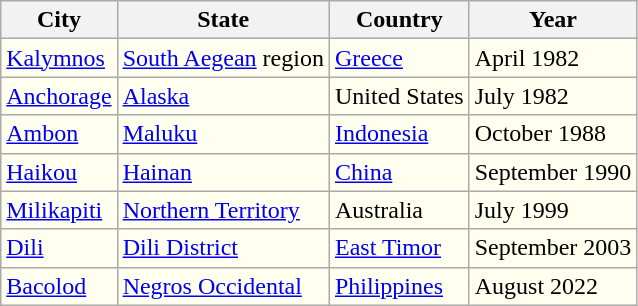<table class="wikitable" border="1" style="font-size:100%; background:#FFFFEF; float:left;">
<tr>
<th>City</th>
<th>State</th>
<th>Country</th>
<th>Year</th>
</tr>
<tr>
<td><a href='#'>Kalymnos</a></td>
<td><a href='#'>South Aegean</a> region</td>
<td><a href='#'>Greece</a></td>
<td>April 1982</td>
</tr>
<tr>
<td><a href='#'>Anchorage</a></td>
<td><a href='#'>Alaska</a></td>
<td>United States</td>
<td>July 1982</td>
</tr>
<tr>
<td><a href='#'>Ambon</a></td>
<td><a href='#'>Maluku</a></td>
<td><a href='#'>Indonesia</a></td>
<td>October 1988</td>
</tr>
<tr>
<td><a href='#'>Haikou</a></td>
<td><a href='#'>Hainan</a></td>
<td><a href='#'>China</a></td>
<td>September 1990</td>
</tr>
<tr>
<td><a href='#'>Milikapiti</a></td>
<td><a href='#'>Northern Territory</a></td>
<td>Australia</td>
<td>July 1999</td>
</tr>
<tr>
<td><a href='#'>Dili</a></td>
<td><a href='#'>Dili District</a></td>
<td><a href='#'>East Timor</a></td>
<td>September 2003</td>
</tr>
<tr>
<td><a href='#'>Bacolod</a></td>
<td><a href='#'>Negros Occidental</a></td>
<td><a href='#'>Philippines</a></td>
<td>August 2022</td>
</tr>
</table>
